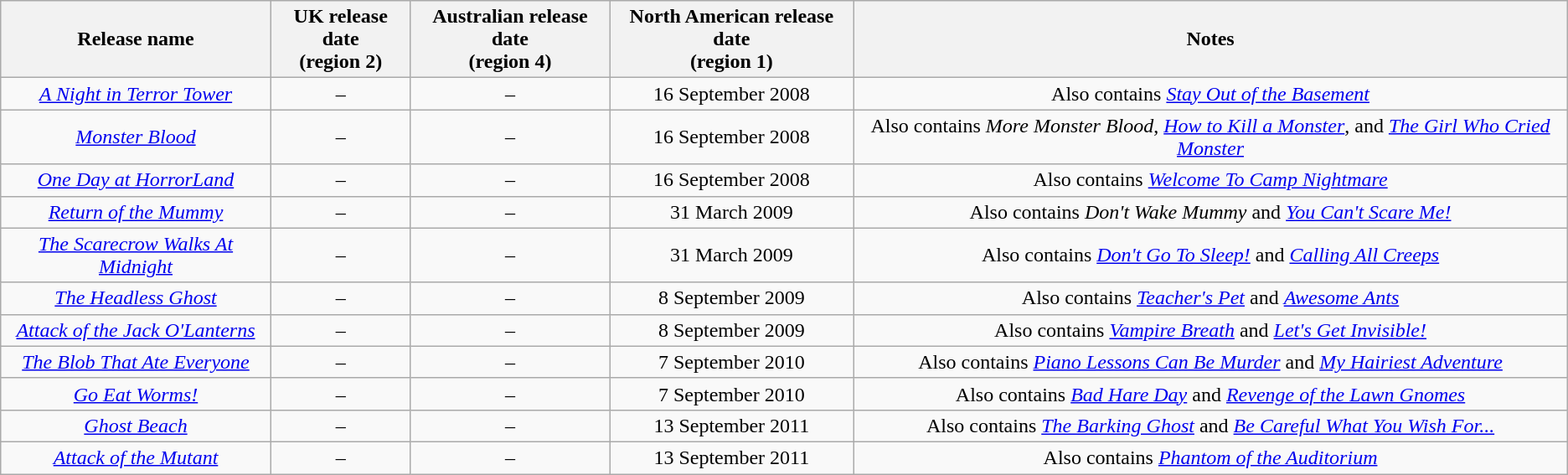<table class="wikitable">
<tr>
<th>Release name</th>
<th>UK release date<br>(region 2)</th>
<th>Australian release date<br>(region 4)</th>
<th>North American release date<br>(region 1)</th>
<th>Notes</th>
</tr>
<tr style="text-align:center;">
<td><em><a href='#'>A Night in Terror Tower</a></em></td>
<td>–</td>
<td>–</td>
<td>16 September 2008</td>
<td>Also contains <em><a href='#'>Stay Out of the Basement</a></em></td>
</tr>
<tr style="text-align:center;">
<td><em><a href='#'>Monster Blood</a></em></td>
<td>–</td>
<td>–</td>
<td>16 September 2008</td>
<td>Also contains <em>More Monster Blood</em>, <em><a href='#'>How to Kill a Monster</a></em>, and <em><a href='#'>The Girl Who Cried Monster</a></em></td>
</tr>
<tr style="text-align:center;">
<td><em><a href='#'>One Day at HorrorLand</a></em></td>
<td>–</td>
<td>–</td>
<td>16 September 2008</td>
<td>Also contains <em><a href='#'>Welcome To Camp Nightmare</a></em></td>
</tr>
<tr style="text-align:center;">
<td><em><a href='#'>Return of the Mummy</a></em></td>
<td>–</td>
<td>–</td>
<td>31 March 2009</td>
<td>Also contains <em>Don't Wake Mummy</em> and <em><a href='#'>You Can't Scare Me!</a></em></td>
</tr>
<tr style="text-align:center;">
<td><em><a href='#'>The Scarecrow Walks At Midnight</a></em></td>
<td>–</td>
<td>–</td>
<td>31 March 2009</td>
<td>Also contains <em><a href='#'>Don't Go To Sleep!</a></em> and <em><a href='#'>Calling All Creeps</a></em></td>
</tr>
<tr style="text-align:center;">
<td><em><a href='#'>The Headless Ghost</a></em></td>
<td>–</td>
<td>–</td>
<td>8 September 2009</td>
<td>Also contains <em><a href='#'>Teacher's Pet</a></em> and <em><a href='#'>Awesome Ants</a></em></td>
</tr>
<tr style="text-align:center;">
<td><em><a href='#'>Attack of the Jack O'Lanterns</a></em></td>
<td>–</td>
<td>–</td>
<td>8 September 2009</td>
<td>Also contains <em><a href='#'>Vampire Breath</a></em> and <em><a href='#'>Let's Get Invisible!</a></em></td>
</tr>
<tr style="text-align:center;">
<td><em><a href='#'>The Blob That Ate Everyone</a></em></td>
<td>–</td>
<td>–</td>
<td>7 September 2010</td>
<td>Also contains <em><a href='#'>Piano Lessons Can Be Murder</a></em> and <em><a href='#'>My Hairiest Adventure</a></em></td>
</tr>
<tr style="text-align:center;">
<td><em><a href='#'>Go Eat Worms!</a></em></td>
<td>–</td>
<td>–</td>
<td>7 September 2010</td>
<td>Also contains <em><a href='#'>Bad Hare Day</a></em> and <em><a href='#'>Revenge of the Lawn Gnomes</a></em></td>
</tr>
<tr style="text-align:center;">
<td><em><a href='#'>Ghost Beach</a></em></td>
<td>–</td>
<td>–</td>
<td>13 September 2011</td>
<td>Also contains <em><a href='#'>The Barking Ghost</a></em> and <em><a href='#'>Be Careful What You Wish For...</a></em></td>
</tr>
<tr style="text-align:center;">
<td><em><a href='#'>Attack of the Mutant</a></em></td>
<td>–</td>
<td>–</td>
<td>13 September 2011</td>
<td>Also contains <em><a href='#'>Phantom of the Auditorium</a></em></td>
</tr>
</table>
